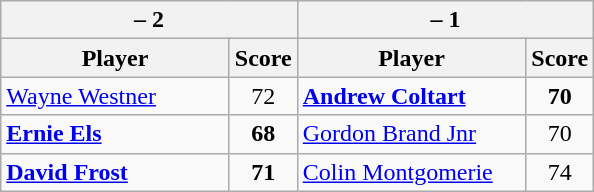<table class=wikitable>
<tr>
<th colspan=2> – 2</th>
<th colspan=2> – 1</th>
</tr>
<tr>
<th width=145>Player</th>
<th>Score</th>
<th width=145>Player</th>
<th>Score</th>
</tr>
<tr>
<td><a href='#'>Wayne Westner</a></td>
<td align=center>72</td>
<td><strong><a href='#'>Andrew Coltart</a></strong></td>
<td align=center><strong>70</strong></td>
</tr>
<tr>
<td><strong><a href='#'>Ernie Els</a></strong></td>
<td align=center><strong>68</strong></td>
<td><a href='#'>Gordon Brand Jnr</a></td>
<td align=center>70</td>
</tr>
<tr>
<td><strong><a href='#'>David Frost</a></strong></td>
<td align=center><strong>71</strong></td>
<td><a href='#'>Colin Montgomerie</a></td>
<td align=center>74</td>
</tr>
</table>
